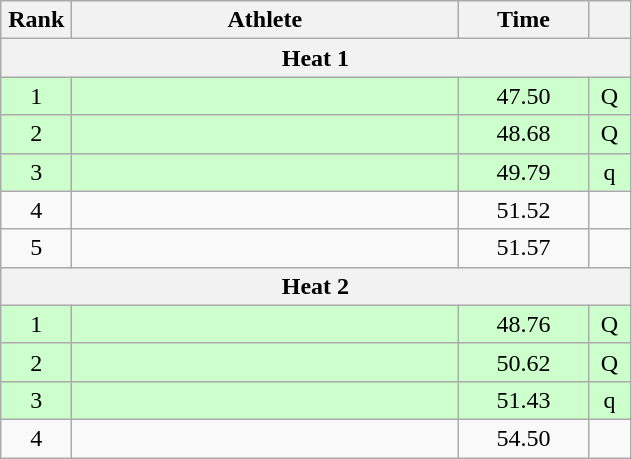<table class=wikitable style="text-align:center">
<tr>
<th width=40>Rank</th>
<th width=250>Athlete</th>
<th width=80>Time</th>
<th width=20></th>
</tr>
<tr>
<th colspan=4>Heat 1</th>
</tr>
<tr bgcolor="ccffcc">
<td>1</td>
<td align=left></td>
<td>47.50</td>
<td>Q</td>
</tr>
<tr bgcolor="ccffcc">
<td>2</td>
<td align=left></td>
<td>48.68</td>
<td>Q</td>
</tr>
<tr bgcolor="ccffcc">
<td>3</td>
<td align=left></td>
<td>49.79</td>
<td>q</td>
</tr>
<tr>
<td>4</td>
<td align=left></td>
<td>51.52</td>
<td></td>
</tr>
<tr>
<td>5</td>
<td align=left></td>
<td>51.57</td>
<td></td>
</tr>
<tr>
<th colspan=4>Heat 2</th>
</tr>
<tr bgcolor="ccffcc">
<td>1</td>
<td align=left></td>
<td>48.76</td>
<td>Q</td>
</tr>
<tr bgcolor="ccffcc">
<td>2</td>
<td align=left></td>
<td>50.62</td>
<td>Q</td>
</tr>
<tr bgcolor="ccffcc">
<td>3</td>
<td align=left></td>
<td>51.43</td>
<td>q</td>
</tr>
<tr>
<td>4</td>
<td align=left></td>
<td>54.50</td>
<td></td>
</tr>
</table>
